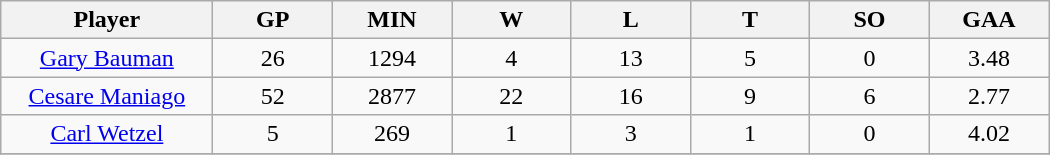<table class="wikitable sortable">
<tr>
<th bgcolor="#DDDDFF" width="16%">Player</th>
<th bgcolor="#DDDDFF" width="9%">GP</th>
<th bgcolor="#DDDDFF" width="9%">MIN</th>
<th bgcolor="#DDDDFF" width="9%">W</th>
<th bgcolor="#DDDDFF" width="9%">L</th>
<th bgcolor="#DDDDFF" width="9%">T</th>
<th bgcolor="#DDDDFF" width="9%">SO</th>
<th bgcolor="#DDDDFF" width="9%">GAA</th>
</tr>
<tr align="center">
<td><a href='#'>Gary Bauman</a></td>
<td>26</td>
<td>1294</td>
<td>4</td>
<td>13</td>
<td>5</td>
<td>0</td>
<td>3.48</td>
</tr>
<tr align="center">
<td><a href='#'>Cesare Maniago</a></td>
<td>52</td>
<td>2877</td>
<td>22</td>
<td>16</td>
<td>9</td>
<td>6</td>
<td>2.77</td>
</tr>
<tr align="center">
<td><a href='#'>Carl Wetzel</a></td>
<td>5</td>
<td>269</td>
<td>1</td>
<td>3</td>
<td>1</td>
<td>0</td>
<td>4.02</td>
</tr>
<tr align="center">
</tr>
</table>
